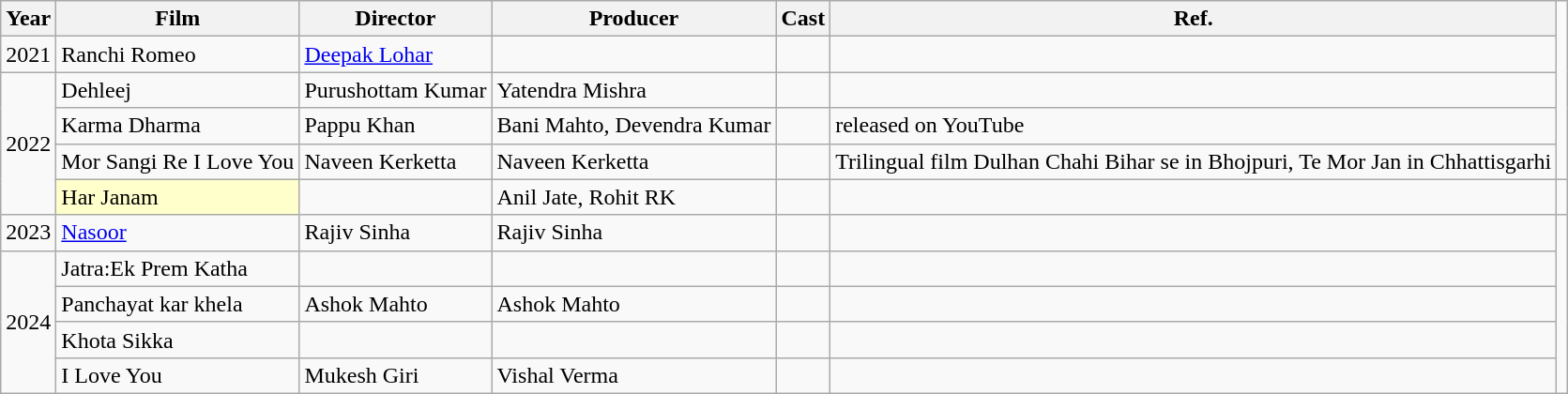<table class="wikitable">
<tr>
<th>Year</th>
<th>Film</th>
<th>Director</th>
<th>Producer</th>
<th>Cast</th>
<th>Ref.</th>
</tr>
<tr>
<td>2021</td>
<td>Ranchi Romeo</td>
<td><a href='#'>Deepak Lohar</a></td>
<td></td>
<td></td>
<td></td>
</tr>
<tr>
<td rowspan="4">2022</td>
<td>Dehleej</td>
<td>Purushottam Kumar</td>
<td>Yatendra Mishra</td>
<td></td>
<td><br></td>
</tr>
<tr>
<td>Karma Dharma</td>
<td>Pappu Khan</td>
<td>Bani Mahto, Devendra Kumar</td>
<td></td>
<td>released on YouTube</td>
</tr>
<tr>
<td>Mor Sangi Re I Love You</td>
<td>Naveen Kerketta</td>
<td>Naveen Kerketta</td>
<td></td>
<td>Trilingual film Dulhan Chahi Bihar se in Bhojpuri, Te Mor Jan in Chhattisgarhi</td>
</tr>
<tr>
<td style="background:#FFFFCC;">Har Janam  </td>
<td></td>
<td>Anil Jate, Rohit RK</td>
<td></td>
<td></td>
<td></td>
</tr>
<tr>
<td>2023</td>
<td><a href='#'>Nasoor</a></td>
<td>Rajiv Sinha</td>
<td>Rajiv Sinha</td>
<td></td>
<td></td>
</tr>
<tr>
<td rowspan="4">2024</td>
<td>Jatra:Ek Prem Katha</td>
<td></td>
<td></td>
<td></td>
<td></td>
</tr>
<tr>
<td>Panchayat kar khela</td>
<td>Ashok Mahto</td>
<td>Ashok Mahto</td>
<td></td>
<td></td>
</tr>
<tr>
<td>Khota Sikka</td>
<td></td>
<td></td>
<td></td>
<td></td>
</tr>
<tr>
<td>I Love You</td>
<td>Mukesh Giri</td>
<td>Vishal Verma</td>
<td></td>
<td></td>
</tr>
</table>
